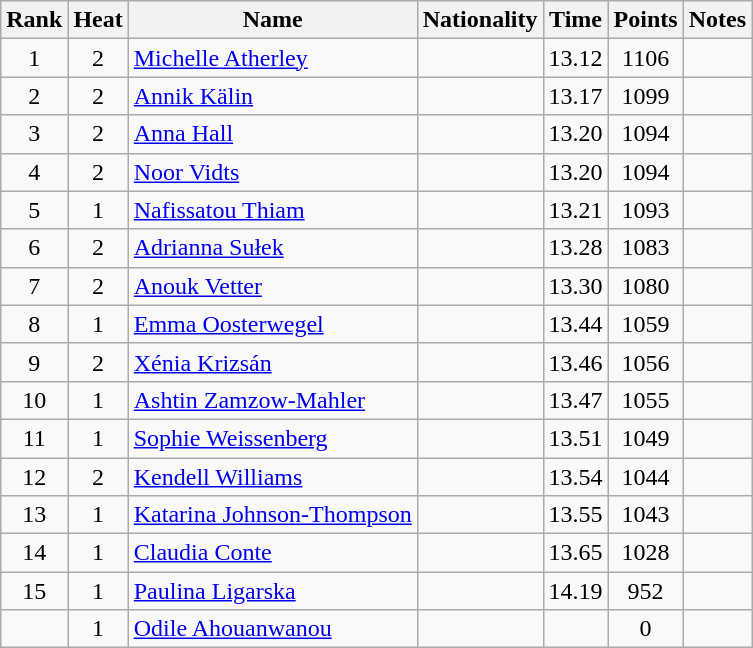<table class="wikitable sortable" style="text-align:center">
<tr>
<th>Rank</th>
<th>Heat</th>
<th>Name</th>
<th>Nationality</th>
<th>Time</th>
<th>Points</th>
<th>Notes</th>
</tr>
<tr>
<td>1</td>
<td>2</td>
<td align=left><a href='#'>Michelle Atherley</a></td>
<td align=left></td>
<td>13.12</td>
<td>1106</td>
<td></td>
</tr>
<tr>
<td>2</td>
<td>2</td>
<td align=left><a href='#'>Annik Kälin</a></td>
<td align=left></td>
<td>13.17</td>
<td>1099</td>
<td></td>
</tr>
<tr>
<td>3</td>
<td>2</td>
<td align=left><a href='#'>Anna Hall</a></td>
<td align=left></td>
<td>13.20</td>
<td>1094</td>
<td></td>
</tr>
<tr>
<td>4</td>
<td>2</td>
<td align=left><a href='#'>Noor Vidts</a></td>
<td align=left></td>
<td>13.20</td>
<td>1094</td>
<td></td>
</tr>
<tr>
<td>5</td>
<td>1</td>
<td align=left><a href='#'>Nafissatou Thiam</a></td>
<td align=left></td>
<td>13.21</td>
<td>1093</td>
<td></td>
</tr>
<tr>
<td>6</td>
<td>2</td>
<td align=left><a href='#'>Adrianna Sułek</a></td>
<td align=left></td>
<td>13.28</td>
<td>1083</td>
<td></td>
</tr>
<tr>
<td>7</td>
<td>2</td>
<td align=left><a href='#'>Anouk Vetter</a></td>
<td align=left></td>
<td>13.30</td>
<td>1080</td>
<td></td>
</tr>
<tr>
<td>8</td>
<td>1</td>
<td align=left><a href='#'>Emma Oosterwegel</a></td>
<td align=left></td>
<td>13.44</td>
<td>1059</td>
<td></td>
</tr>
<tr>
<td>9</td>
<td>2</td>
<td align=left><a href='#'>Xénia Krizsán</a></td>
<td align=left></td>
<td>13.46</td>
<td>1056</td>
<td></td>
</tr>
<tr>
<td>10</td>
<td>1</td>
<td align=left><a href='#'>Ashtin Zamzow-Mahler</a></td>
<td align=left></td>
<td>13.47</td>
<td>1055</td>
<td></td>
</tr>
<tr>
<td>11</td>
<td>1</td>
<td align=left><a href='#'>Sophie Weissenberg</a></td>
<td align=left></td>
<td>13.51</td>
<td>1049</td>
<td></td>
</tr>
<tr>
<td>12</td>
<td>2</td>
<td align=left><a href='#'>Kendell Williams</a></td>
<td align=left></td>
<td>13.54</td>
<td>1044</td>
<td></td>
</tr>
<tr>
<td>13</td>
<td>1</td>
<td align=left><a href='#'>Katarina Johnson-Thompson</a></td>
<td align=left></td>
<td>13.55</td>
<td>1043</td>
<td></td>
</tr>
<tr>
<td>14</td>
<td>1</td>
<td align=left><a href='#'>Claudia Conte</a></td>
<td align=left></td>
<td>13.65</td>
<td>1028</td>
<td></td>
</tr>
<tr>
<td>15</td>
<td>1</td>
<td align=left><a href='#'>Paulina Ligarska</a></td>
<td align=left></td>
<td>14.19</td>
<td>952</td>
<td></td>
</tr>
<tr>
<td></td>
<td>1</td>
<td align=left><a href='#'>Odile Ahouanwanou</a></td>
<td align=left></td>
<td></td>
<td>0</td>
<td></td>
</tr>
</table>
